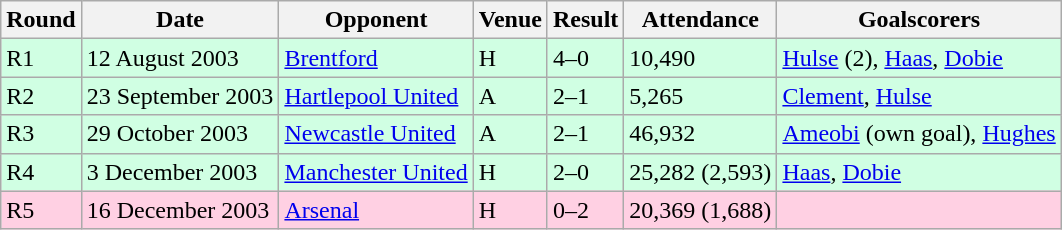<table class="wikitable">
<tr>
<th>Round</th>
<th>Date</th>
<th>Opponent</th>
<th>Venue</th>
<th>Result</th>
<th>Attendance</th>
<th>Goalscorers</th>
</tr>
<tr style="background-color: #d0ffe3;">
<td>R1</td>
<td>12 August 2003</td>
<td><a href='#'>Brentford</a></td>
<td>H</td>
<td>4–0</td>
<td>10,490</td>
<td><a href='#'>Hulse</a> (2), <a href='#'>Haas</a>, <a href='#'>Dobie</a></td>
</tr>
<tr style="background-color: #d0ffe3;">
<td>R2</td>
<td>23 September 2003</td>
<td><a href='#'>Hartlepool United</a></td>
<td>A</td>
<td>2–1</td>
<td>5,265</td>
<td><a href='#'>Clement</a>, <a href='#'>Hulse</a></td>
</tr>
<tr style="background-color: #d0ffe3;">
<td>R3</td>
<td>29 October 2003</td>
<td><a href='#'>Newcastle United</a></td>
<td>A</td>
<td>2–1</td>
<td>46,932</td>
<td><a href='#'>Ameobi</a> (own goal), <a href='#'>Hughes</a></td>
</tr>
<tr style="background-color: #d0ffe3;">
<td>R4</td>
<td>3 December 2003</td>
<td><a href='#'>Manchester United</a></td>
<td>H</td>
<td>2–0</td>
<td>25,282 (2,593)</td>
<td><a href='#'>Haas</a>, <a href='#'>Dobie</a></td>
</tr>
<tr style="background-color: #ffd0e3;">
<td>R5</td>
<td>16 December 2003</td>
<td><a href='#'>Arsenal</a></td>
<td>H</td>
<td>0–2</td>
<td>20,369 (1,688)</td>
<td></td>
</tr>
</table>
